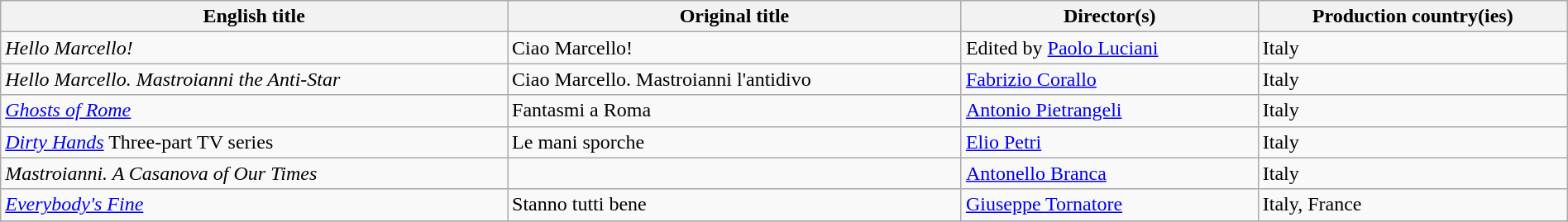<table class="sortable wikitable" style="width:100%; margin-bottom:4px" cellpadding="5">
<tr>
<th scope="col">English title</th>
<th scope="col">Original title</th>
<th scope="col">Director(s)</th>
<th scope="col">Production country(ies)</th>
</tr>
<tr>
<td><em>Hello Marcello!</em></td>
<td>Ciao Marcello!</td>
<td>Edited by <a href='#'>Paolo Luciani</a></td>
<td>Italy</td>
</tr>
<tr>
<td><em>Hello Marcello. Mastroianni the Anti-Star</em></td>
<td>Ciao Marcello. Mastroianni l'antidivo</td>
<td><a href='#'>Fabrizio Corallo</a></td>
<td>Italy</td>
</tr>
<tr>
<td><em><a href='#'>Ghosts of Rome</a></em></td>
<td>Fantasmi a Roma</td>
<td><a href='#'>Antonio Pietrangeli</a></td>
<td>Italy</td>
</tr>
<tr>
<td><em><a href='#'>Dirty Hands</a></em>  Three-part TV series</td>
<td>Le mani sporche</td>
<td><a href='#'>Elio Petri</a></td>
<td>Italy</td>
</tr>
<tr>
<td><em>Mastroianni. A Casanova of Our Times</em></td>
<td></td>
<td><a href='#'>Antonello Branca</a></td>
<td>Italy</td>
</tr>
<tr>
<td><em><a href='#'>Everybody's Fine</a></em></td>
<td>Stanno tutti bene</td>
<td><a href='#'>Giuseppe Tornatore</a></td>
<td>Italy, France</td>
</tr>
<tr>
</tr>
</table>
